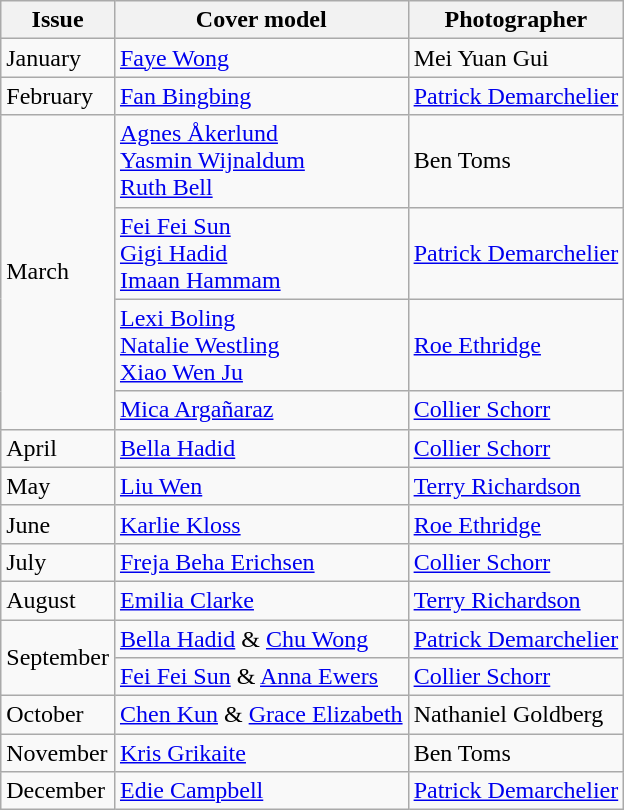<table class="sortable wikitable">
<tr>
<th>Issue</th>
<th>Cover model</th>
<th>Photographer</th>
</tr>
<tr>
<td>January</td>
<td><a href='#'>Faye Wong</a></td>
<td>Mei Yuan Gui</td>
</tr>
<tr>
<td>February</td>
<td><a href='#'>Fan Bingbing</a></td>
<td><a href='#'>Patrick Demarchelier</a></td>
</tr>
<tr>
<td rowspan=4>March</td>
<td><a href='#'>Agnes Åkerlund</a><br><a href='#'>Yasmin Wijnaldum</a><br><a href='#'>Ruth Bell</a></td>
<td>Ben Toms</td>
</tr>
<tr>
<td><a href='#'>Fei Fei Sun</a><br><a href='#'>Gigi Hadid</a><br><a href='#'>Imaan Hammam</a></td>
<td><a href='#'>Patrick Demarchelier</a></td>
</tr>
<tr>
<td><a href='#'>Lexi Boling</a><br><a href='#'>Natalie Westling</a><br><a href='#'>Xiao Wen Ju</a></td>
<td><a href='#'>Roe Ethridge</a></td>
</tr>
<tr>
<td><a href='#'>Mica Argañaraz</a></td>
<td><a href='#'>Collier Schorr</a></td>
</tr>
<tr>
<td>April</td>
<td><a href='#'>Bella Hadid</a></td>
<td><a href='#'>Collier Schorr</a></td>
</tr>
<tr>
<td>May</td>
<td><a href='#'>Liu Wen</a></td>
<td><a href='#'>Terry Richardson</a></td>
</tr>
<tr>
<td>June</td>
<td><a href='#'>Karlie Kloss</a></td>
<td><a href='#'>Roe Ethridge</a></td>
</tr>
<tr>
<td>July</td>
<td><a href='#'>Freja Beha Erichsen</a></td>
<td><a href='#'>Collier Schorr</a></td>
</tr>
<tr>
<td>August</td>
<td><a href='#'>Emilia Clarke</a></td>
<td><a href='#'>Terry Richardson</a></td>
</tr>
<tr>
<td rowspan=2>September</td>
<td><a href='#'>Bella Hadid</a> & <a href='#'>Chu Wong</a></td>
<td><a href='#'>Patrick Demarchelier</a></td>
</tr>
<tr>
<td><a href='#'>Fei Fei Sun</a> & <a href='#'>Anna Ewers</a></td>
<td><a href='#'>Collier Schorr</a></td>
</tr>
<tr>
<td>October</td>
<td><a href='#'>Chen Kun</a> & <a href='#'>Grace Elizabeth</a></td>
<td>Nathaniel Goldberg</td>
</tr>
<tr>
<td>November</td>
<td><a href='#'>Kris Grikaite</a></td>
<td>Ben Toms</td>
</tr>
<tr>
<td>December</td>
<td><a href='#'>Edie Campbell</a></td>
<td><a href='#'>Patrick Demarchelier</a></td>
</tr>
</table>
